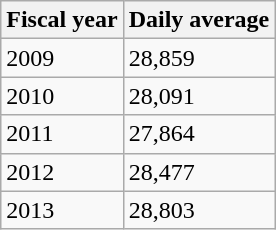<table class="wikitable">
<tr>
<th>Fiscal year</th>
<th>Daily average</th>
</tr>
<tr>
<td>2009</td>
<td>28,859</td>
</tr>
<tr>
<td>2010</td>
<td>28,091</td>
</tr>
<tr>
<td>2011</td>
<td>27,864</td>
</tr>
<tr>
<td>2012</td>
<td>28,477</td>
</tr>
<tr>
<td>2013</td>
<td>28,803</td>
</tr>
</table>
